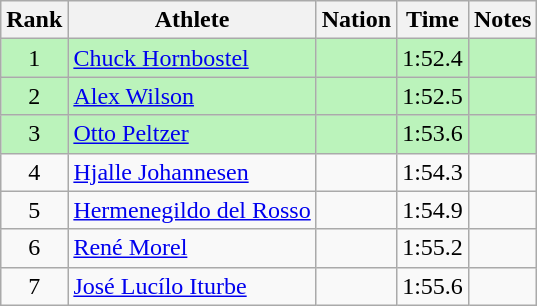<table class="wikitable sortable" style="text-align:center">
<tr>
<th>Rank</th>
<th>Athlete</th>
<th>Nation</th>
<th>Time</th>
<th>Notes</th>
</tr>
<tr bgcolor=bbf3bb>
<td>1</td>
<td align=left><a href='#'>Chuck Hornbostel</a></td>
<td align=left></td>
<td>1:52.4</td>
<td></td>
</tr>
<tr bgcolor=bbf3bb>
<td>2</td>
<td align=left><a href='#'>Alex Wilson</a></td>
<td align=left></td>
<td>1:52.5</td>
<td></td>
</tr>
<tr bgcolor=bbf3bb>
<td>3</td>
<td align=left><a href='#'>Otto Peltzer</a></td>
<td align=left></td>
<td>1:53.6</td>
<td></td>
</tr>
<tr>
<td>4</td>
<td align=left><a href='#'>Hjalle Johannesen</a></td>
<td align=left></td>
<td>1:54.3</td>
<td></td>
</tr>
<tr>
<td>5</td>
<td align=left><a href='#'>Hermenegildo del Rosso</a></td>
<td align=left></td>
<td>1:54.9</td>
<td></td>
</tr>
<tr>
<td>6</td>
<td align=left><a href='#'>René Morel</a></td>
<td align=left></td>
<td>1:55.2</td>
<td></td>
</tr>
<tr>
<td>7</td>
<td align=left><a href='#'>José Lucílo Iturbe</a></td>
<td align=left></td>
<td>1:55.6</td>
<td></td>
</tr>
</table>
